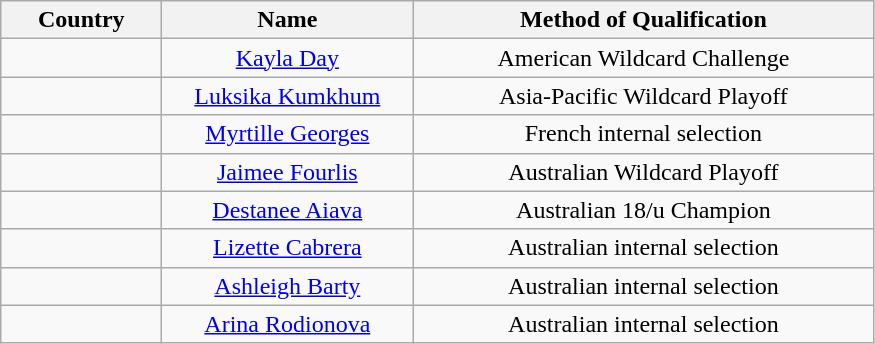<table class="wikitable" style="text-align: center;">
<tr>
<th style="width:100px;">Country</th>
<th width=160>Name</th>
<th width=300>Method of Qualification</th>
</tr>
<tr>
<td></td>
<td><a href='#'>Kayla Day</a></td>
<td>American Wildcard Challenge</td>
</tr>
<tr>
<td></td>
<td><a href='#'>Luksika Kumkhum</a></td>
<td>Asia-Pacific Wildcard Playoff</td>
</tr>
<tr>
<td></td>
<td><a href='#'>Myrtille Georges</a></td>
<td>French internal selection</td>
</tr>
<tr>
<td></td>
<td><a href='#'>Jaimee Fourlis</a></td>
<td>Australian Wildcard Playoff</td>
</tr>
<tr>
<td></td>
<td><a href='#'>Destanee Aiava</a></td>
<td>Australian 18/u Champion</td>
</tr>
<tr>
<td></td>
<td><a href='#'>Lizette Cabrera</a></td>
<td>Australian internal selection </td>
</tr>
<tr>
<td></td>
<td><a href='#'>Ashleigh Barty</a></td>
<td>Australian internal selection</td>
</tr>
<tr>
<td></td>
<td><a href='#'>Arina Rodionova</a></td>
<td>Australian internal selection </td>
</tr>
</table>
